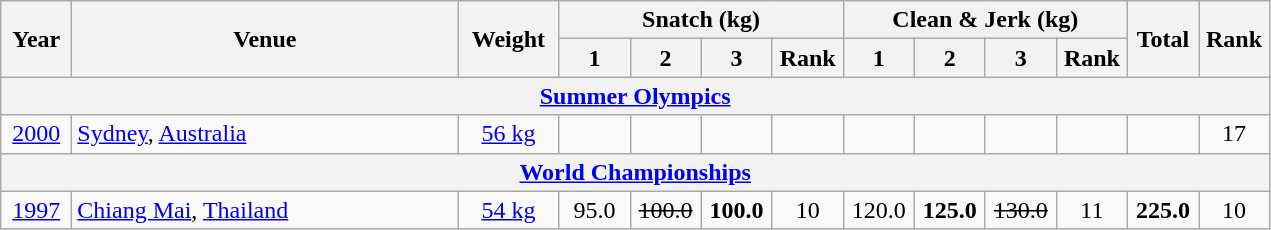<table class = "wikitable" style="text-align:center;">
<tr>
<th rowspan=2 width=40>Year</th>
<th rowspan=2 width=250>Venue</th>
<th rowspan=2 width=60>Weight</th>
<th colspan=4>Snatch (kg)</th>
<th colspan=4>Clean & Jerk (kg)</th>
<th rowspan=2 width=40>Total</th>
<th rowspan=2 width=40>Rank</th>
</tr>
<tr>
<th width=40>1</th>
<th width=40>2</th>
<th width=40>3</th>
<th width=40>Rank</th>
<th width=40>1</th>
<th width=40>2</th>
<th width=40>3</th>
<th width=40>Rank</th>
</tr>
<tr>
<th colspan=13><a href='#'>Summer Olympics</a></th>
</tr>
<tr>
<td><a href='#'>2000</a></td>
<td align=left> <a href='#'>Sydney</a>, <a href='#'>Australia</a></td>
<td><a href='#'>56 kg</a></td>
<td></td>
<td></td>
<td></td>
<td></td>
<td></td>
<td></td>
<td></td>
<td></td>
<td></td>
<td>17</td>
</tr>
<tr>
<th colspan=13><a href='#'>World Championships</a></th>
</tr>
<tr>
<td><a href='#'>1997</a></td>
<td align=left> <a href='#'>Chiang Mai</a>, <a href='#'>Thailand</a></td>
<td><a href='#'>54 kg</a></td>
<td>95.0</td>
<td><s>100.0</s></td>
<td><strong>100.0</strong></td>
<td>10</td>
<td>120.0</td>
<td><strong>125.0</strong></td>
<td><s>130.0</s></td>
<td>11</td>
<td><strong>225.0</strong></td>
<td>10</td>
</tr>
</table>
